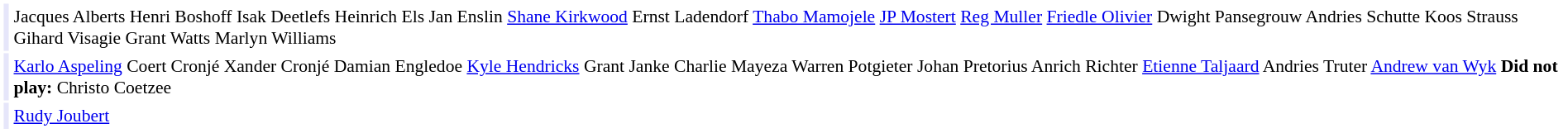<table cellpadding="2" style="border: 1px solid white; font-size:90%;">
<tr>
<td style="text-align:right;" bgcolor="lavender"></td>
<td style="text-align:left;">Jacques Alberts Henri Boshoff Isak Deetlefs Heinrich Els Jan Enslin <a href='#'>Shane Kirkwood</a> Ernst Ladendorf <a href='#'>Thabo Mamojele</a> <a href='#'>JP Mostert</a> <a href='#'>Reg Muller</a> <a href='#'>Friedle Olivier</a> Dwight Pansegrouw Andries Schutte Koos Strauss Gihard Visagie Grant Watts Marlyn Williams</td>
</tr>
<tr>
<td style="text-align:right;" bgcolor="lavender"></td>
<td style="text-align:left;"><a href='#'>Karlo Aspeling</a> Coert Cronjé Xander Cronjé Damian Engledoe <a href='#'>Kyle Hendricks</a> Grant Janke Charlie Mayeza Warren Potgieter Johan Pretorius Anrich Richter <a href='#'>Etienne Taljaard</a> Andries Truter <a href='#'>Andrew van Wyk</a> <strong>Did not play:</strong> Christo Coetzee</td>
</tr>
<tr>
<td style="text-align:right;" bgcolor="lavender"></td>
<td style="text-align:left;"><a href='#'>Rudy Joubert</a></td>
</tr>
</table>
